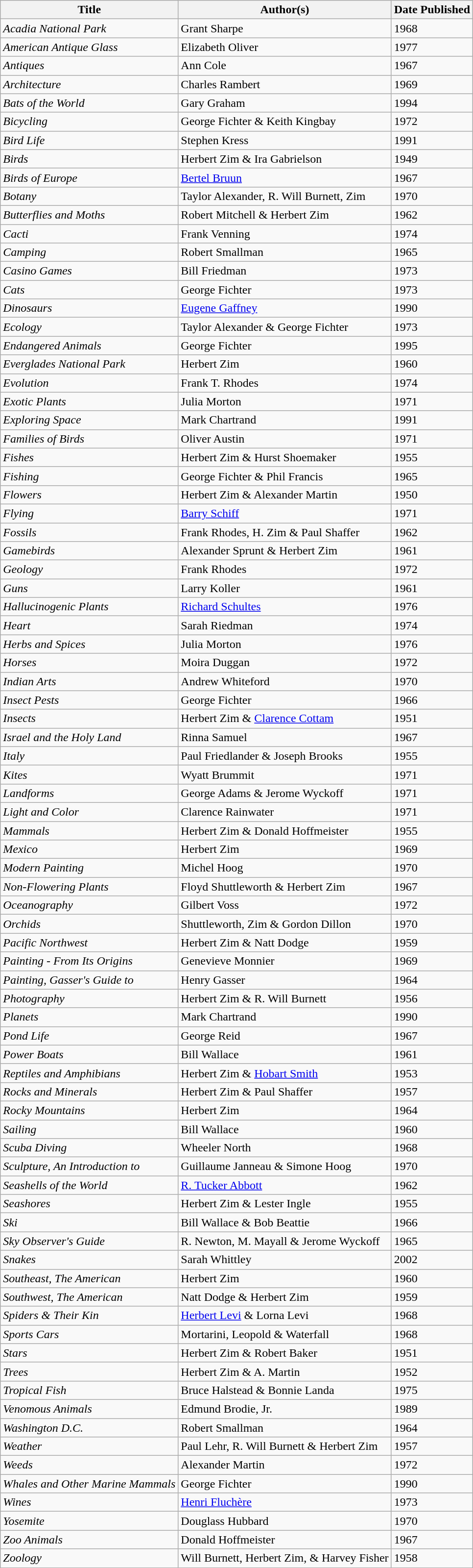<table class="wikitable sortable">
<tr>
<th>Title</th>
<th>Author(s)</th>
<th>Date Published</th>
</tr>
<tr>
<td><em>Acadia National Park</em></td>
<td>Grant Sharpe</td>
<td>1968</td>
</tr>
<tr>
<td><em>American Antique Glass</em></td>
<td>Elizabeth Oliver</td>
<td>1977</td>
</tr>
<tr>
<td><em>Antiques</em></td>
<td>Ann Cole</td>
<td>1967</td>
</tr>
<tr>
<td><em>Architecture</em></td>
<td>Charles Rambert</td>
<td>1969</td>
</tr>
<tr>
<td><em>Bats of the World</em></td>
<td>Gary Graham</td>
<td>1994</td>
</tr>
<tr>
<td><em>Bicycling</em></td>
<td>George Fichter & Keith Kingbay</td>
<td>1972</td>
</tr>
<tr>
<td><em>Bird Life</em></td>
<td>Stephen Kress</td>
<td>1991</td>
</tr>
<tr>
<td><em>Birds</em></td>
<td>Herbert Zim & Ira Gabrielson</td>
<td>1949</td>
</tr>
<tr>
<td><em>Birds of Europe</em></td>
<td><a href='#'>Bertel Bruun</a></td>
<td>1967</td>
</tr>
<tr>
<td><em>Botany</em></td>
<td>Taylor Alexander, R. Will Burnett, Zim</td>
<td>1970</td>
</tr>
<tr>
<td><em>Butterflies and Moths</em></td>
<td>Robert Mitchell & Herbert Zim</td>
<td>1962</td>
</tr>
<tr>
<td><em>Cacti</em></td>
<td>Frank Venning</td>
<td>1974</td>
</tr>
<tr>
<td><em>Camping</em></td>
<td>Robert Smallman</td>
<td>1965</td>
</tr>
<tr>
<td><em>Casino Games</em></td>
<td>Bill Friedman</td>
<td>1973</td>
</tr>
<tr>
<td><em>Cats</em></td>
<td>George Fichter</td>
<td>1973</td>
</tr>
<tr>
<td><em>Dinosaurs</em></td>
<td><a href='#'>Eugene Gaffney</a></td>
<td>1990</td>
</tr>
<tr>
<td><em>Ecology</em></td>
<td>Taylor Alexander & George Fichter</td>
<td>1973</td>
</tr>
<tr>
<td><em>Endangered Animals</em></td>
<td>George Fichter</td>
<td>1995</td>
</tr>
<tr>
<td><em>Everglades National Park</em></td>
<td>Herbert Zim</td>
<td>1960</td>
</tr>
<tr>
<td><em>Evolution</em></td>
<td>Frank T. Rhodes</td>
<td>1974</td>
</tr>
<tr>
<td><em>Exotic Plants</em></td>
<td>Julia Morton</td>
<td>1971</td>
</tr>
<tr>
<td><em>Exploring Space</em></td>
<td>Mark Chartrand</td>
<td>1991</td>
</tr>
<tr>
<td><em>Families of Birds</em></td>
<td>Oliver Austin</td>
<td>1971</td>
</tr>
<tr>
<td><em>Fishes</em></td>
<td>Herbert Zim & Hurst Shoemaker</td>
<td>1955</td>
</tr>
<tr>
<td><em>Fishing</em></td>
<td>George Fichter & Phil Francis</td>
<td>1965</td>
</tr>
<tr>
<td><em>Flowers</em></td>
<td>Herbert Zim & Alexander Martin</td>
<td>1950</td>
</tr>
<tr>
<td><em>Flying</em></td>
<td><a href='#'>Barry Schiff</a></td>
<td>1971</td>
</tr>
<tr>
<td><em>Fossils</em></td>
<td>Frank Rhodes, H. Zim & Paul Shaffer</td>
<td>1962</td>
</tr>
<tr>
<td><em>Gamebirds</em></td>
<td>Alexander Sprunt & Herbert Zim</td>
<td>1961</td>
</tr>
<tr>
<td><em>Geology</em></td>
<td>Frank Rhodes</td>
<td>1972</td>
</tr>
<tr>
<td><em>Guns</em></td>
<td>Larry Koller</td>
<td>1961</td>
</tr>
<tr>
<td><em>Hallucinogenic Plants</em></td>
<td><a href='#'>Richard Schultes</a></td>
<td>1976</td>
</tr>
<tr>
<td><em>Heart</em></td>
<td>Sarah Riedman</td>
<td>1974</td>
</tr>
<tr>
<td><em>Herbs and Spices</em></td>
<td>Julia Morton</td>
<td>1976</td>
</tr>
<tr>
<td><em>Horses</em></td>
<td>Moira Duggan</td>
<td>1972</td>
</tr>
<tr>
<td><em>Indian Arts</em></td>
<td>Andrew Whiteford</td>
<td>1970</td>
</tr>
<tr>
<td><em>Insect Pests</em></td>
<td>George Fichter</td>
<td>1966</td>
</tr>
<tr>
<td><em>Insects</em></td>
<td>Herbert Zim & <a href='#'>Clarence Cottam</a></td>
<td>1951</td>
</tr>
<tr>
<td><em>Israel and the Holy Land</em></td>
<td>Rinna Samuel</td>
<td>1967</td>
</tr>
<tr>
<td><em>Italy</em></td>
<td>Paul Friedlander & Joseph Brooks</td>
<td>1955</td>
</tr>
<tr>
<td><em>Kites</em></td>
<td>Wyatt Brummit</td>
<td>1971</td>
</tr>
<tr>
<td><em>Landforms</em></td>
<td>George Adams & Jerome Wyckoff</td>
<td>1971</td>
</tr>
<tr>
<td><em>Light and Color</em></td>
<td>Clarence Rainwater</td>
<td>1971</td>
</tr>
<tr>
<td><em>Mammals</em></td>
<td>Herbert Zim & Donald Hoffmeister</td>
<td>1955</td>
</tr>
<tr>
<td><em>Mexico</em></td>
<td>Herbert Zim</td>
<td>1969</td>
</tr>
<tr>
<td><em>Modern Painting</em></td>
<td>Michel Hoog</td>
<td>1970</td>
</tr>
<tr>
<td><em>Non-Flowering Plants</em></td>
<td>Floyd Shuttleworth & Herbert Zim</td>
<td>1967</td>
</tr>
<tr>
<td><em>Oceanography</em></td>
<td>Gilbert Voss</td>
<td>1972</td>
</tr>
<tr>
<td><em>Orchids</em></td>
<td>Shuttleworth, Zim & Gordon Dillon</td>
<td>1970</td>
</tr>
<tr>
<td><em>Pacific Northwest</em></td>
<td>Herbert Zim & Natt Dodge</td>
<td>1959</td>
</tr>
<tr>
<td><em>Painting - From Its Origins</em></td>
<td>Genevieve Monnier</td>
<td>1969</td>
</tr>
<tr>
<td><em>Painting, Gasser's Guide to</em></td>
<td>Henry Gasser</td>
<td>1964</td>
</tr>
<tr>
<td><em>Photography</em></td>
<td>Herbert Zim & R. Will Burnett</td>
<td>1956</td>
</tr>
<tr>
<td><em>Planets</em></td>
<td>Mark Chartrand</td>
<td>1990</td>
</tr>
<tr>
<td><em>Pond Life</em></td>
<td>George Reid</td>
<td>1967</td>
</tr>
<tr>
<td><em>Power Boats</em></td>
<td>Bill Wallace</td>
<td>1961</td>
</tr>
<tr>
<td><em>Reptiles and Amphibians</em></td>
<td>Herbert Zim & <a href='#'>Hobart Smith</a></td>
<td>1953</td>
</tr>
<tr>
<td><em>Rocks and Minerals</em></td>
<td>Herbert Zim & Paul Shaffer</td>
<td>1957</td>
</tr>
<tr>
<td><em>Rocky Mountains</em></td>
<td>Herbert Zim</td>
<td>1964</td>
</tr>
<tr>
<td><em>Sailing</em></td>
<td>Bill Wallace</td>
<td>1960</td>
</tr>
<tr>
<td><em>Scuba Diving</em></td>
<td>Wheeler North</td>
<td>1968</td>
</tr>
<tr>
<td><em>Sculpture, An Introduction to</em></td>
<td>Guillaume Janneau & Simone Hoog</td>
<td>1970</td>
</tr>
<tr>
<td><em>Seashells of the World</em></td>
<td><a href='#'>R. Tucker Abbott</a></td>
<td>1962</td>
</tr>
<tr>
<td><em>Seashores</em></td>
<td>Herbert Zim & Lester Ingle</td>
<td>1955</td>
</tr>
<tr>
<td><em>Ski</em></td>
<td>Bill Wallace & Bob Beattie</td>
<td>1966</td>
</tr>
<tr>
<td><em>Sky Observer's Guide</em></td>
<td>R. Newton, M. Mayall & Jerome Wyckoff</td>
<td>1965</td>
</tr>
<tr>
<td><em>Snakes</em></td>
<td>Sarah Whittley</td>
<td>2002</td>
</tr>
<tr>
<td><em>Southeast, The American</em></td>
<td>Herbert Zim</td>
<td>1960</td>
</tr>
<tr>
<td><em>Southwest, The American</em></td>
<td>Natt Dodge & Herbert Zim</td>
<td>1959</td>
</tr>
<tr>
<td><em>Spiders & Their Kin</em></td>
<td><a href='#'>Herbert Levi</a> & Lorna Levi</td>
<td>1968</td>
</tr>
<tr>
<td><em>Sports Cars</em></td>
<td>Mortarini, Leopold & Waterfall</td>
<td>1968</td>
</tr>
<tr>
<td><em>Stars</em></td>
<td>Herbert Zim & Robert Baker</td>
<td>1951</td>
</tr>
<tr>
<td><em>Trees</em></td>
<td>Herbert Zim & A. Martin</td>
<td>1952</td>
</tr>
<tr>
<td><em>Tropical Fish</em></td>
<td>Bruce Halstead & Bonnie Landa</td>
<td>1975</td>
</tr>
<tr>
<td><em>Venomous Animals</em></td>
<td>Edmund Brodie, Jr.</td>
<td>1989</td>
</tr>
<tr>
<td><em>Washington D.C.</em></td>
<td>Robert Smallman</td>
<td>1964</td>
</tr>
<tr>
<td><em>Weather</em></td>
<td>Paul Lehr, R. Will Burnett & Herbert Zim</td>
<td>1957</td>
</tr>
<tr>
<td><em>Weeds</em></td>
<td>Alexander Martin</td>
<td>1972</td>
</tr>
<tr>
<td><em>Whales and Other Marine Mammals</em></td>
<td>George Fichter</td>
<td>1990</td>
</tr>
<tr>
<td><em>Wines</em></td>
<td><a href='#'>Henri Fluchère</a></td>
<td>1973</td>
</tr>
<tr>
<td><em>Yosemite</em></td>
<td>Douglass Hubbard</td>
<td>1970</td>
</tr>
<tr>
<td><em>Zoo Animals</em></td>
<td>Donald Hoffmeister</td>
<td>1967</td>
</tr>
<tr>
<td><em>Zoology</em></td>
<td>Will Burnett, Herbert Zim, & Harvey Fisher</td>
<td>1958</td>
</tr>
</table>
